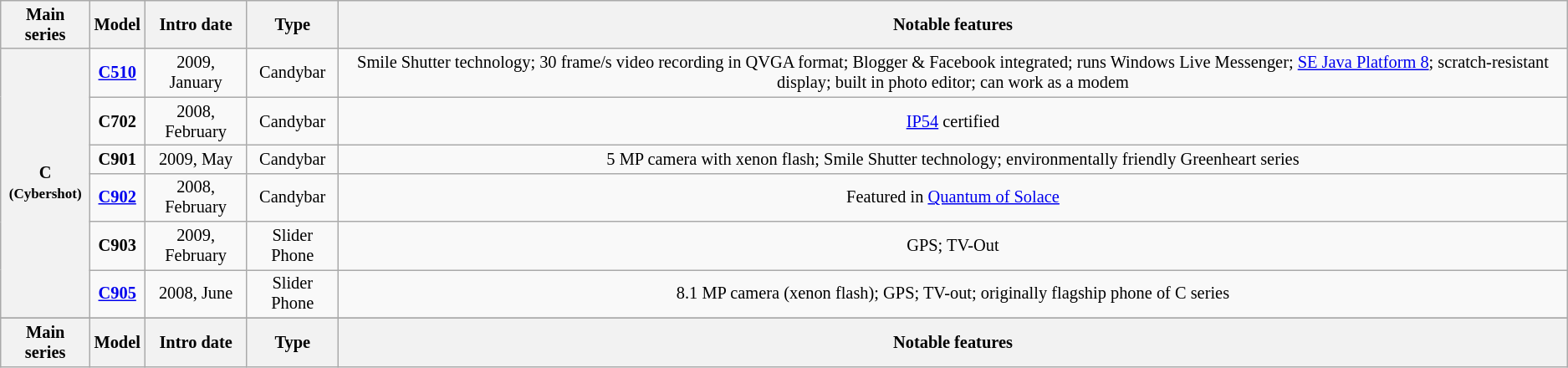<table style="font-size: 85%; text-align: center;" class="wikitable sortable">
<tr>
<th>Main series</th>
<th>Model</th>
<th>Intro date</th>
<th>Type</th>
<th>Notable features</th>
</tr>
<tr>
<th rowspan=6>C<br><small>(Cybershot)</small></th>
<td><strong><a href='#'>C510</a></strong></td>
<td>2009, January</td>
<td>Candybar</td>
<td>Smile Shutter technology; 30 frame/s video recording in QVGA format; Blogger & Facebook integrated; runs Windows Live Messenger; <a href='#'>SE Java Platform 8</a>; scratch-resistant display; built in photo editor; can work as a modem</td>
</tr>
<tr>
<td><strong>C702</strong></td>
<td>2008, February</td>
<td>Candybar</td>
<td><a href='#'>IP54</a> certified</td>
</tr>
<tr>
<td><strong>C901</strong></td>
<td>2009, May</td>
<td>Candybar</td>
<td>5 MP camera with xenon flash; Smile Shutter technology; environmentally friendly Greenheart series</td>
</tr>
<tr>
<td><strong><a href='#'>C902</a></strong></td>
<td>2008, February</td>
<td>Candybar</td>
<td>Featured in <a href='#'>Quantum of Solace</a></td>
</tr>
<tr>
<td><strong>C903</strong></td>
<td>2009, February</td>
<td>Slider Phone</td>
<td>GPS; TV-Out</td>
</tr>
<tr>
<td><strong><a href='#'>C905</a></strong></td>
<td>2008, June</td>
<td>Slider Phone</td>
<td>8.1 MP camera (xenon flash); GPS; TV-out; originally flagship phone of C series</td>
</tr>
<tr>
</tr>
<tr class="sortbottom">
<th>Main series</th>
<th>Model</th>
<th>Intro date</th>
<th>Type</th>
<th>Notable features</th>
</tr>
</table>
